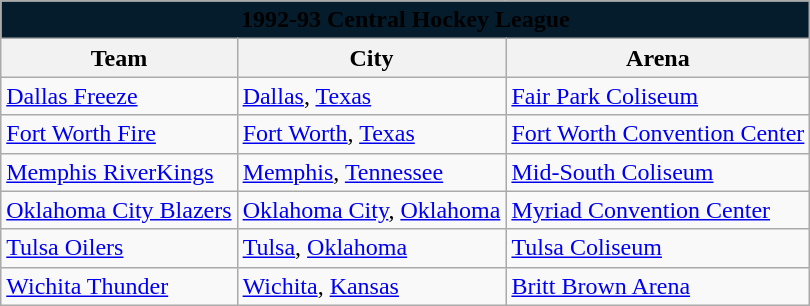<table class="wikitable" style="width:auto">
<tr>
<td bgcolor="#051C2C" align="center" colspan="5"><strong><span>1992-93 Central Hockey League</span></strong></td>
</tr>
<tr>
<th>Team</th>
<th>City</th>
<th>Arena</th>
</tr>
<tr>
<td><a href='#'>Dallas Freeze</a></td>
<td><a href='#'>Dallas</a>, <a href='#'>Texas</a></td>
<td><a href='#'>Fair Park Coliseum</a></td>
</tr>
<tr>
<td><a href='#'>Fort Worth Fire</a></td>
<td><a href='#'>Fort Worth</a>, <a href='#'>Texas</a></td>
<td><a href='#'>Fort Worth Convention Center</a></td>
</tr>
<tr>
<td><a href='#'>Memphis RiverKings</a></td>
<td><a href='#'>Memphis</a>, <a href='#'>Tennessee</a></td>
<td><a href='#'>Mid-South Coliseum</a></td>
</tr>
<tr>
<td><a href='#'>Oklahoma City Blazers</a></td>
<td><a href='#'>Oklahoma City</a>, <a href='#'>Oklahoma</a></td>
<td><a href='#'>Myriad Convention Center</a></td>
</tr>
<tr>
<td><a href='#'>Tulsa Oilers</a></td>
<td><a href='#'>Tulsa</a>, <a href='#'>Oklahoma</a></td>
<td><a href='#'>Tulsa Coliseum</a></td>
</tr>
<tr>
<td><a href='#'>Wichita Thunder</a></td>
<td><a href='#'>Wichita</a>, <a href='#'>Kansas</a></td>
<td><a href='#'>Britt Brown Arena</a></td>
</tr>
</table>
